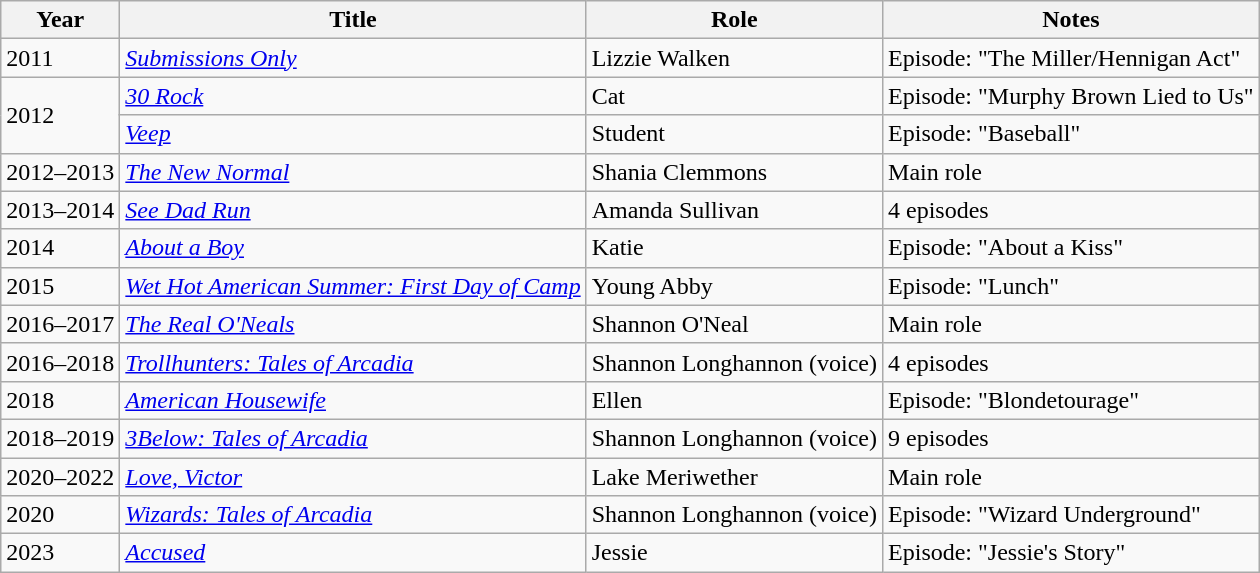<table class="wikitable sortable">
<tr>
<th scope="col">Year</th>
<th scope="col">Title</th>
<th scope="col">Role</th>
<th scope="col" class="unsortable">Notes</th>
</tr>
<tr>
<td>2011</td>
<td><em><a href='#'>Submissions Only</a></em></td>
<td>Lizzie Walken</td>
<td>Episode: "The Miller/Hennigan Act"</td>
</tr>
<tr>
<td rowspan="2">2012</td>
<td><em><a href='#'>30 Rock</a></em></td>
<td>Cat</td>
<td>Episode: "Murphy Brown Lied to Us"</td>
</tr>
<tr>
<td><em><a href='#'>Veep</a></em></td>
<td>Student</td>
<td>Episode: "Baseball"</td>
</tr>
<tr>
<td>2012–2013</td>
<td><em><a href='#'>The New Normal</a></em></td>
<td>Shania Clemmons</td>
<td>Main role</td>
</tr>
<tr>
<td>2013–2014</td>
<td><em><a href='#'>See Dad Run</a></em></td>
<td>Amanda Sullivan</td>
<td>4 episodes</td>
</tr>
<tr>
<td>2014</td>
<td><em><a href='#'>About a Boy</a></em></td>
<td>Katie</td>
<td>Episode: "About a Kiss"</td>
</tr>
<tr>
<td>2015</td>
<td><em><a href='#'>Wet Hot American Summer: First Day of Camp</a></em></td>
<td>Young Abby</td>
<td>Episode: "Lunch"</td>
</tr>
<tr>
<td>2016–2017</td>
<td><em><a href='#'>The Real O'Neals</a></em></td>
<td>Shannon O'Neal</td>
<td>Main role</td>
</tr>
<tr>
<td>2016–2018</td>
<td><em><a href='#'>Trollhunters: Tales of Arcadia</a></em></td>
<td>Shannon Longhannon (voice)</td>
<td>4 episodes</td>
</tr>
<tr>
<td>2018</td>
<td><em><a href='#'>American Housewife</a></em></td>
<td>Ellen</td>
<td>Episode: "Blondetourage"</td>
</tr>
<tr>
<td>2018–2019</td>
<td><em><a href='#'>3Below: Tales of Arcadia</a></em></td>
<td>Shannon Longhannon (voice)</td>
<td>9 episodes</td>
</tr>
<tr>
<td>2020–2022</td>
<td><em><a href='#'>Love, Victor</a></em></td>
<td>Lake Meriwether</td>
<td>Main role</td>
</tr>
<tr>
<td>2020</td>
<td><em><a href='#'>Wizards: Tales of Arcadia</a></em></td>
<td>Shannon Longhannon (voice)</td>
<td>Episode: "Wizard Underground"</td>
</tr>
<tr>
<td>2023</td>
<td><em><a href='#'>Accused</a></em></td>
<td>Jessie</td>
<td>Episode: "Jessie's Story"</td>
</tr>
</table>
